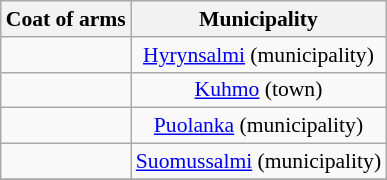<table class="wikitable" style="font-size: 90%; text-align: center; line-height: normal; margin-left: 30px;">
<tr>
<th>Coat of arms</th>
<th>Municipality</th>
</tr>
<tr>
<td align=left></td>
<td><a href='#'>Hyrynsalmi</a> (municipality)</td>
</tr>
<tr>
<td align=left></td>
<td><a href='#'>Kuhmo</a> (town)</td>
</tr>
<tr>
<td align=left></td>
<td><a href='#'>Puolanka</a> (municipality)</td>
</tr>
<tr>
<td align=left></td>
<td><a href='#'>Suomussalmi</a> (municipality)</td>
</tr>
<tr>
</tr>
</table>
